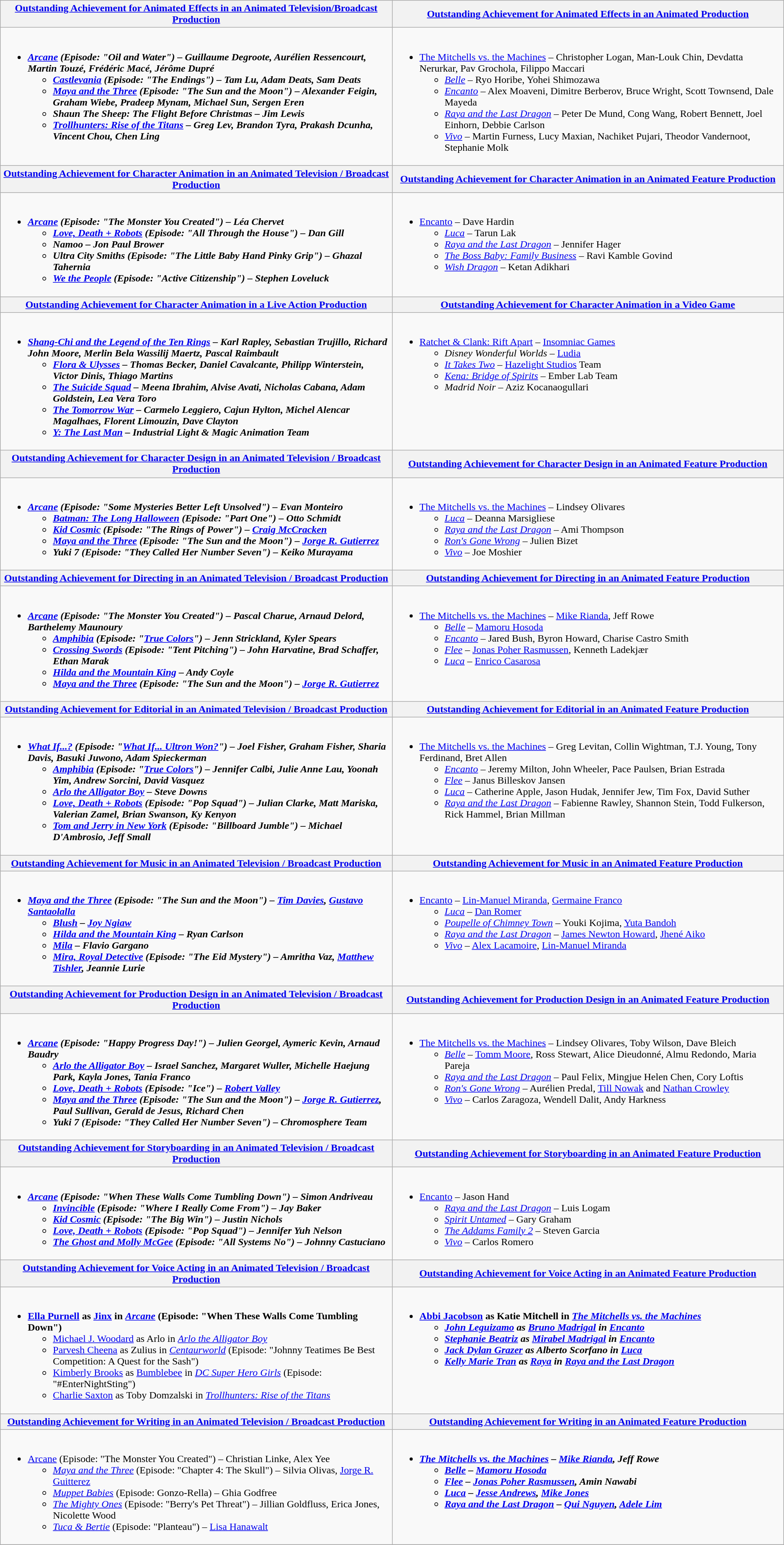<table class=wikitable style="width=100%">
<tr>
<th width=50%><a href='#'>Outstanding Achievement for Animated Effects in an Animated Television/Broadcast Production</a></th>
<th width=50%><a href='#'>Outstanding Achievement for Animated Effects in an Animated Production</a></th>
</tr>
<tr>
<td valign="top"><br><ul><li><strong><em><a href='#'>Arcane</a><em> (Episode: "Oil and Water") – Guillaume Degroote, Aurélien Ressencourt, Martin Touzé, Frédéric Macé, Jérôme Dupré<strong><ul><li></em><a href='#'>Castlevania</a><em> (Episode: "The Endings") – Tam Lu, Adam Deats, Sam Deats</li><li></em><a href='#'>Maya and the Three</a><em> (Episode: "The Sun and the Moon") – Alexander Feigin, Graham Wiebe, Pradeep Mynam, Michael Sun, Sergen Eren</li><li></em>Shaun The Sheep: The Flight Before Christmas<em> – Jim Lewis</li><li></em><a href='#'>Trollhunters: Rise of the Titans</a><em> – Greg Lev, Brandon Tyra, Prakash Dcunha, Vincent Chou, Chen Ling</li></ul></li></ul></td>
<td valign="top"><br><ul><li></em></strong><a href='#'>The Mitchells vs. the Machines</a></em> – Christopher Logan, Man-Louk Chin, Devdatta Nerurkar, Pav Grochola, Filippo Maccari</strong><ul><li><em><a href='#'>Belle</a></em> – Ryo Horibe, Yohei Shimozawa</li><li><em><a href='#'>Encanto</a></em> – Alex Moaveni, Dimitre Berberov, Bruce Wright, Scott Townsend, Dale Mayeda</li><li><em><a href='#'>Raya and the Last Dragon</a></em> – Peter De Mund, Cong Wang, Robert Bennett, Joel Einhorn, Debbie Carlson</li><li><em><a href='#'>Vivo</a></em> – Martin Furness, Lucy Maxian, Nachiket Pujari, Theodor Vandernoot, Stephanie Molk</li></ul></li></ul></td>
</tr>
<tr>
<th style="width=50%"><a href='#'>Outstanding Achievement for Character Animation in an Animated Television / Broadcast Production</a></th>
<th style="width=50%"><a href='#'>Outstanding Achievement for Character Animation in an Animated Feature Production</a></th>
</tr>
<tr>
<td valign="top"><br><ul><li><strong><em><a href='#'>Arcane</a><em> (Episode: "The Monster You Created") – Léa Chervet<strong><ul><li></em><a href='#'>Love, Death + Robots</a><em> (Episode: "All Through the House") – Dan Gill</li><li></em>Namoo<em> – Jon Paul Brower</li><li></em>Ultra City Smiths<em> (Episode: "The Little Baby Hand Pinky Grip") – Ghazal Tahernia</li><li></em><a href='#'>We the People</a><em> (Episode: "Active Citizenship") – Stephen Loveluck</li></ul></li></ul></td>
<td valign="top"><br><ul><li></em></strong><a href='#'>Encanto</a></em> – Dave Hardin</strong><ul><li><em><a href='#'>Luca</a></em> – Tarun Lak</li><li><em><a href='#'>Raya and the Last Dragon</a></em> – Jennifer Hager</li><li><em><a href='#'>The Boss Baby: Family Business</a></em> – Ravi Kamble Govind</li><li><em><a href='#'>Wish Dragon</a></em> – Ketan Adikhari</li></ul></li></ul></td>
</tr>
<tr>
<th style="width=50%"><a href='#'>Outstanding Achievement for Character Animation in a Live Action Production</a></th>
<th style="width=50%"><a href='#'>Outstanding Achievement for Character Animation in a Video Game</a></th>
</tr>
<tr>
<td valign="top"><br><ul><li><strong><em><a href='#'>Shang-Chi and the Legend of the Ten Rings</a><em> – Karl Rapley, Sebastian Trujillo, Richard John Moore, Merlin Bela Wassilij Maertz, Pascal Raimbault<strong><ul><li></em><a href='#'>Flora & Ulysses</a><em> – Thomas Becker, Daniel Cavalcante, Philipp Winterstein, Victor Dinis, Thiago Martins</li><li></em><a href='#'>The Suicide Squad</a><em> – Meena Ibrahim, Alvise Avati, Nicholas Cabana, Adam Goldstein, Lea Vera Toro</li><li></em><a href='#'>The Tomorrow War</a><em> – Carmelo Leggiero, Cajun Hylton, Michel Alencar Magalhaes, Florent Limouzin, Dave Clayton</li><li></em><a href='#'>Y: The Last Man</a><em> – Industrial Light & Magic Animation Team</li></ul></li></ul></td>
<td valign="top"><br><ul><li></em></strong><a href='#'>Ratchet & Clank: Rift Apart</a></em> – <a href='#'>Insomniac Games</a></strong><ul><li><em>Disney Wonderful Worlds</em> – <a href='#'>Ludia</a></li><li><em><a href='#'>It Takes Two</a></em> – <a href='#'>Hazelight Studios</a> Team</li><li><em><a href='#'>Kena: Bridge of Spirits</a></em> – Ember Lab Team</li><li><em>Madrid Noir</em> – Aziz Kocanaogullari</li></ul></li></ul></td>
</tr>
<tr>
<th style="width=50%"><a href='#'>Outstanding Achievement for Character Design in an Animated Television / Broadcast Production</a></th>
<th style="width=50%"><a href='#'>Outstanding Achievement for Character Design in an Animated Feature Production</a></th>
</tr>
<tr>
<td valign="top"><br><ul><li><strong><em><a href='#'>Arcane</a><em> (Episode: "Some Mysteries Better Left Unsolved") – Evan Monteiro<strong><ul><li></em><a href='#'>Batman: The Long Halloween</a><em> (Episode: "Part One") – Otto Schmidt</li><li></em><a href='#'>Kid Cosmic</a><em> (Episode: "The Rings of Power") – <a href='#'>Craig McCracken</a></li><li></em><a href='#'>Maya and the Three</a><em> (Episode: "The Sun and the Moon") – <a href='#'>Jorge R. Gutierrez</a></li><li></em>Yuki 7<em> (Episode: "They Called Her Number Seven") – Keiko Murayama</li></ul></li></ul></td>
<td valign="top"><br><ul><li></em></strong><a href='#'>The Mitchells vs. the Machines</a></em> – Lindsey Olivares</strong><ul><li><em><a href='#'>Luca</a></em> – Deanna Marsigliese</li><li><em><a href='#'>Raya and the Last Dragon</a></em> – Ami Thompson</li><li><em><a href='#'>Ron's Gone Wrong</a></em> – Julien Bizet</li><li><em><a href='#'>Vivo</a></em> – Joe Moshier</li></ul></li></ul></td>
</tr>
<tr>
<th style="width=50%"><a href='#'>Outstanding Achievement for Directing in an Animated Television / Broadcast Production</a></th>
<th style="width=50%"><a href='#'>Outstanding Achievement for Directing in an Animated Feature Production</a></th>
</tr>
<tr>
<td valign="top"><br><ul><li><strong><em><a href='#'>Arcane</a><em> (Episode: "The Monster You Created") – Pascal Charue, Arnaud Delord, Barthelemy Maunoury<strong><ul><li></em><a href='#'>Amphibia</a><em> (Episode: "<a href='#'>True Colors</a>") – Jenn Strickland, Kyler Spears</li><li></em><a href='#'>Crossing Swords</a><em> (Episode: "Tent Pitching") – John Harvatine, Brad Schaffer, Ethan Marak</li><li></em><a href='#'>Hilda and the Mountain King</a><em> – Andy Coyle</li><li></em><a href='#'>Maya and the Three</a><em> (Episode: "The Sun and the Moon") – <a href='#'>Jorge R. Gutierrez</a></li></ul></li></ul></td>
<td valign="top"><br><ul><li></em></strong><a href='#'>The Mitchells vs. the Machines</a></em> – <a href='#'>Mike Rianda</a>, Jeff Rowe</strong><ul><li><em><a href='#'>Belle</a></em> – <a href='#'>Mamoru Hosoda</a></li><li><em><a href='#'>Encanto</a></em> – Jared Bush, Byron Howard, Charise Castro Smith</li><li><em><a href='#'>Flee</a></em> – <a href='#'>Jonas Poher Rasmussen</a>, Kenneth Ladekjær</li><li><em><a href='#'>Luca</a></em> – <a href='#'>Enrico Casarosa</a></li></ul></li></ul></td>
</tr>
<tr>
<th style="width=50%"><a href='#'>Outstanding Achievement for Editorial in an Animated Television / Broadcast Production</a></th>
<th style="width=50%"><a href='#'>Outstanding Achievement for Editorial in an Animated Feature Production</a></th>
</tr>
<tr>
<td valign="top"><br><ul><li><strong><em><a href='#'>What If...?</a><em> (Episode: "<a href='#'>What If... Ultron Won?</a>") – Joel Fisher, Graham Fisher, Sharia Davis, Basuki Juwono, Adam Spieckerman<strong><ul><li></em><a href='#'>Amphibia</a><em> (Episode: "<a href='#'>True Colors</a>") – Jennifer Calbi, Julie Anne Lau, Yoonah Yim, Andrew Sorcini, David Vasquez</li><li></em><a href='#'>Arlo the Alligator Boy</a><em> – Steve Downs</li><li></em><a href='#'>Love, Death + Robots</a><em> (Episode: "Pop Squad") – Julian Clarke, Matt Mariska, Valerian Zamel, Brian Swanson, Ky Kenyon</li><li></em><a href='#'>Tom and Jerry in New York</a><em> (Episode: "Billboard Jumble") – Michael D'Ambrosio, Jeff Small</li></ul></li></ul></td>
<td valign="top"><br><ul><li></em></strong><a href='#'>The Mitchells vs. the Machines</a></em> – Greg Levitan, Collin Wightman, T.J. Young, Tony Ferdinand, Bret Allen</strong><ul><li><em><a href='#'>Encanto</a></em> – Jeremy Milton, John Wheeler, Pace Paulsen, Brian Estrada</li><li><em><a href='#'>Flee</a></em> – Janus Billeskov Jansen</li><li><em><a href='#'>Luca</a></em> – Catherine Apple, Jason Hudak, Jennifer Jew, Tim Fox, David Suther</li><li><em><a href='#'>Raya and the Last Dragon</a></em> – Fabienne Rawley, Shannon Stein, Todd Fulkerson, Rick Hammel, Brian Millman</li></ul></li></ul></td>
</tr>
<tr>
<th style="width=50%"><a href='#'>Outstanding Achievement for Music in an Animated Television / Broadcast Production</a></th>
<th style="width=50%"><a href='#'>Outstanding Achievement for Music in an Animated Feature Production</a></th>
</tr>
<tr>
<td valign="top"><br><ul><li><strong><em><a href='#'>Maya and the Three</a><em> (Episode: "The Sun and the Moon") – <a href='#'>Tim Davies</a>, <a href='#'>Gustavo Santaolalla</a><strong><ul><li></em><a href='#'>Blush</a><em> – <a href='#'>Joy Ngiaw</a></li><li></em><a href='#'>Hilda and the Mountain King</a><em> – Ryan Carlson</li><li></em><a href='#'>Mila</a><em> – Flavio Gargano</li><li></em><a href='#'>Mira, Royal Detective</a><em> (Episode: "The Eid Mystery") – Amritha Vaz, <a href='#'>Matthew Tishler</a>, Jeannie Lurie</li></ul></li></ul></td>
<td valign="top"><br><ul><li></em></strong><a href='#'>Encanto</a></em> – <a href='#'>Lin-Manuel Miranda</a>, <a href='#'>Germaine Franco</a></strong><ul><li><em><a href='#'>Luca</a></em> – <a href='#'>Dan Romer</a></li><li><em><a href='#'>Poupelle of Chimney Town</a></em> – Youki Kojima, <a href='#'>Yuta Bandoh</a></li><li><em><a href='#'>Raya and the Last Dragon</a></em> – <a href='#'>James Newton Howard</a>, <a href='#'>Jhené Aiko</a></li><li><em><a href='#'>Vivo</a></em> – <a href='#'>Alex Lacamoire</a>, <a href='#'>Lin-Manuel Miranda</a></li></ul></li></ul></td>
</tr>
<tr>
<th style="width=50%"><a href='#'>Outstanding Achievement for Production Design in an Animated Television / Broadcast Production</a></th>
<th style="width=50%"><a href='#'>Outstanding Achievement for Production Design in an Animated Feature Production</a></th>
</tr>
<tr>
<td valign="top"><br><ul><li><strong><em><a href='#'>Arcane</a><em> (Episode: "Happy Progress Day!") – Julien Georgel, Aymeric Kevin, Arnaud Baudry<strong><ul><li></em><a href='#'>Arlo the Alligator Boy</a><em> – Israel Sanchez, Margaret Wuller, Michelle Haejung Park, Kayla Jones, Tania Franco</li><li></em><a href='#'>Love, Death + Robots</a><em> (Episode: "Ice") – <a href='#'>Robert Valley</a></li><li></em><a href='#'>Maya and the Three</a><em> (Episode: "The Sun and the Moon") – <a href='#'>Jorge R. Gutierrez</a>, Paul Sullivan, Gerald de Jesus, Richard Chen</li><li></em>Yuki 7<em> (Episode: "They Called Her Number Seven") – Chromosphere Team</li></ul></li></ul></td>
<td valign="top"><br><ul><li></em></strong><a href='#'>The Mitchells vs. the Machines</a></em> – Lindsey Olivares, Toby Wilson, Dave Bleich</strong><ul><li><em><a href='#'>Belle</a></em> – <a href='#'>Tomm Moore</a>, Ross Stewart, Alice Dieudonné, Almu Redondo, Maria Pareja</li><li><em><a href='#'>Raya and the Last Dragon</a></em> – Paul Felix, Mingjue Helen Chen, Cory Loftis</li><li><em><a href='#'>Ron's Gone Wrong</a></em> – Aurélien Predal, <a href='#'>Till Nowak</a> and <a href='#'>Nathan Crowley</a></li><li><em><a href='#'>Vivo</a></em> – Carlos Zaragoza, Wendell Dalit, Andy Harkness</li></ul></li></ul></td>
</tr>
<tr>
<th style="width=50%"><a href='#'>Outstanding Achievement for Storyboarding in an Animated Television / Broadcast Production</a></th>
<th style="width=50%"><a href='#'>Outstanding Achievement for Storyboarding in an Animated Feature Production</a></th>
</tr>
<tr>
<td valign="top"><br><ul><li><strong><em><a href='#'>Arcane</a><em> (Episode: "When These Walls Come Tumbling Down") – Simon Andriveau<strong><ul><li></em><a href='#'>Invincible</a><em> (Episode: "Where I Really Come From") – Jay Baker</li><li></em><a href='#'>Kid Cosmic</a><em> (Episode: "The Big Win") – Justin Nichols</li><li></em><a href='#'>Love, Death + Robots</a><em> (Episode: "Pop Squad") – Jennifer Yuh Nelson</li><li></em><a href='#'>The Ghost and Molly McGee</a><em> (Episode: "All Systems No") – Johnny Castuciano</li></ul></li></ul></td>
<td valign="top"><br><ul><li></em></strong><a href='#'>Encanto</a></em> – Jason Hand</strong><ul><li><em><a href='#'>Raya and the Last Dragon</a></em> – Luis Logam</li><li><em><a href='#'>Spirit Untamed</a></em> – Gary Graham</li><li><em><a href='#'>The Addams Family 2</a></em> – Steven Garcia</li><li><em><a href='#'>Vivo</a></em> – Carlos Romero</li></ul></li></ul></td>
</tr>
<tr>
<th style="width=50%"><a href='#'>Outstanding Achievement for Voice Acting in an Animated Television / Broadcast Production</a></th>
<th style="width=50%"><a href='#'>Outstanding Achievement for Voice Acting in an Animated Feature Production</a></th>
</tr>
<tr>
<td valign="top"><br><ul><li><strong><a href='#'>Ella Purnell</a> as <a href='#'>Jinx</a> in <em><a href='#'>Arcane</a></em> (Episode: "When These Walls Come Tumbling Down")</strong><ul><li><a href='#'>Michael J. Woodard</a> as Arlo in <em><a href='#'>Arlo the Alligator Boy</a></em></li><li><a href='#'>Parvesh Cheena</a> as Zulius in <em><a href='#'>Centaurworld</a></em> (Episode: "Johnny Teatimes Be Best Competition: A Quest for the Sash")</li><li><a href='#'>Kimberly Brooks</a> as <a href='#'>Bumblebee</a> in <em><a href='#'>DC Super Hero Girls</a></em> (Episode: "#EnterNightSting")</li><li><a href='#'>Charlie Saxton</a> as Toby Domzalski in <em><a href='#'>Trollhunters: Rise of the Titans</a></em></li></ul></li></ul></td>
<td valign="top"><br><ul><li><strong><a href='#'>Abbi Jacobson</a> as Katie Mitchell in <em><a href='#'>The Mitchells vs. the Machines</a><strong><em><ul><li><a href='#'>John Leguizamo</a> as <a href='#'>Bruno Madrigal</a> in </em><a href='#'>Encanto</a><em></li><li><a href='#'>Stephanie Beatriz</a> as <a href='#'>Mirabel Madrigal</a> in </em><a href='#'>Encanto</a><em></li><li><a href='#'>Jack Dylan Grazer</a> as Alberto Scorfano in </em><a href='#'>Luca</a><em></li><li><a href='#'>Kelly Marie Tran</a> as <a href='#'>Raya</a> in </em><a href='#'>Raya and the Last Dragon</a><em></li></ul></li></ul></td>
</tr>
<tr>
<th style="width=50%"><a href='#'>Outstanding Achievement for Writing in an Animated Television / Broadcast Production</a></th>
<th style="width=50%"><a href='#'>Outstanding Achievement for Writing in an Animated Feature Production</a></th>
</tr>
<tr>
<td valign="top"><br><ul><li></em></strong><a href='#'>Arcane</a></em> (Episode: "The Monster You Created") – Christian Linke, Alex Yee</strong><ul><li><em><a href='#'>Maya and the Three</a></em> (Episode: "Chapter 4: The Skull") – Silvia Olivas, <a href='#'>Jorge R. Guitterez</a></li><li><em><a href='#'>Muppet Babies</a></em> (Episode: Gonzo-Rella) – Ghia Godfree</li><li><em><a href='#'>The Mighty Ones</a></em> (Episode: "Berry's Pet Threat") – Jillian Goldfluss, Erica Jones, Nicolette Wood</li><li><em><a href='#'>Tuca & Bertie</a></em> (Episode: "Planteau") – <a href='#'>Lisa Hanawalt</a></li></ul></li></ul></td>
<td valign="top"><br><ul><li><strong><em><a href='#'>The Mitchells vs. the Machines</a><em> – <a href='#'>Mike Rianda</a>, Jeff Rowe<strong><ul><li></em><a href='#'>Belle</a><em> – <a href='#'>Mamoru Hosoda</a></li><li></em><a href='#'>Flee</a><em> – <a href='#'>Jonas Poher Rasmussen</a>, Amin Nawabi</li><li></em><a href='#'>Luca</a><em> – <a href='#'>Jesse Andrews</a>, <a href='#'>Mike Jones</a></li><li></em><a href='#'>Raya and the Last Dragon</a><em> – <a href='#'>Qui Nguyen</a>, <a href='#'>Adele Lim</a></li></ul></li></ul></td>
</tr>
<tr>
</tr>
</table>
